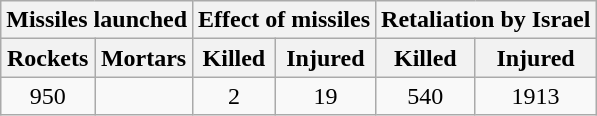<table class="wikitable" style="text-align:center;">
<tr>
<th colspan=2>Missiles launched</th>
<th colspan=2>Effect of missiles</th>
<th colspan=2>Retaliation by Israel</th>
</tr>
<tr>
<th>Rockets</th>
<th>Mortars</th>
<th>Killed</th>
<th>Injured</th>
<th>Killed</th>
<th>Injured</th>
</tr>
<tr>
<td>950</td>
<td></td>
<td>2</td>
<td>19</td>
<td>540</td>
<td>1913</td>
</tr>
</table>
